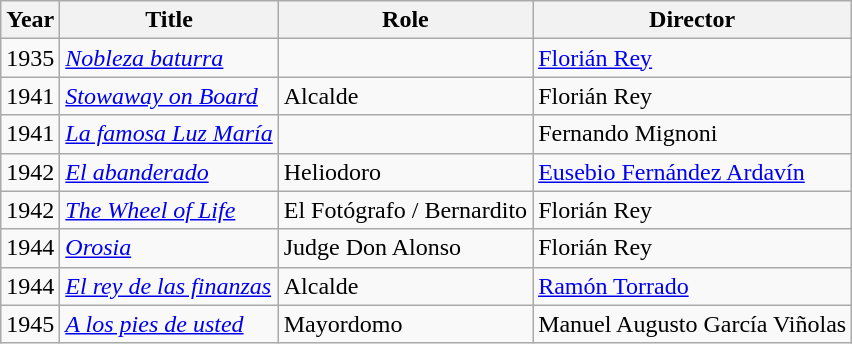<table class="wikitable">
<tr>
<th>Year</th>
<th>Title</th>
<th>Role</th>
<th>Director</th>
</tr>
<tr>
<td>1935</td>
<td><em><a href='#'>Nobleza baturra</a></em></td>
<td></td>
<td><a href='#'>Florián Rey</a></td>
</tr>
<tr>
<td>1941</td>
<td><em><a href='#'>Stowaway on Board</a></em></td>
<td>Alcalde</td>
<td>Florián Rey</td>
</tr>
<tr>
<td>1941</td>
<td><em><a href='#'>La famosa Luz María</a></em></td>
<td></td>
<td>Fernando Mignoni</td>
</tr>
<tr>
<td>1942</td>
<td><em><a href='#'>El abanderado</a></em></td>
<td>Heliodoro</td>
<td><a href='#'>Eusebio Fernández Ardavín</a></td>
</tr>
<tr>
<td>1942</td>
<td><a href='#'><em>The Wheel of Life</em></a></td>
<td>El Fotógrafo / Bernardito</td>
<td>Florián Rey</td>
</tr>
<tr>
<td>1944</td>
<td><em><a href='#'>Orosia</a></em></td>
<td>Judge Don Alonso</td>
<td>Florián Rey</td>
</tr>
<tr>
<td>1944</td>
<td><em><a href='#'>El rey de las finanzas</a></em></td>
<td>Alcalde</td>
<td><a href='#'>Ramón Torrado</a></td>
</tr>
<tr>
<td>1945</td>
<td><em><a href='#'>A los pies de usted</a></em></td>
<td>Mayordomo</td>
<td>Manuel Augusto García Viñolas</td>
</tr>
</table>
